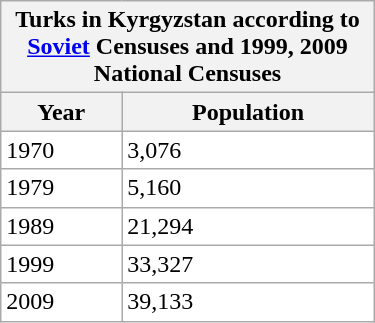<table class="wikitable" cellpadding="4" cellspacing="0" width=250 align="right" rules="all" style="margin: 1em; background: #ffffff; border: 1px solid #aaa; font-size: 100%;">
<tr>
<th colspan=8 align="center">Turks in Kyrgyzstan according to <a href='#'>Soviet</a> Censuses and 1999, 2009 National Censuses</th>
</tr>
<tr bgcolor=#f0f0f0 align="center">
<th>Year</th>
<th>Population</th>
</tr>
<tr>
<td>1970</td>
<td>3,076</td>
</tr>
<tr>
<td>1979</td>
<td>5,160</td>
</tr>
<tr>
<td>1989</td>
<td>21,294</td>
</tr>
<tr>
<td>1999</td>
<td>33,327</td>
</tr>
<tr>
<td>2009</td>
<td>39,133</td>
</tr>
</table>
